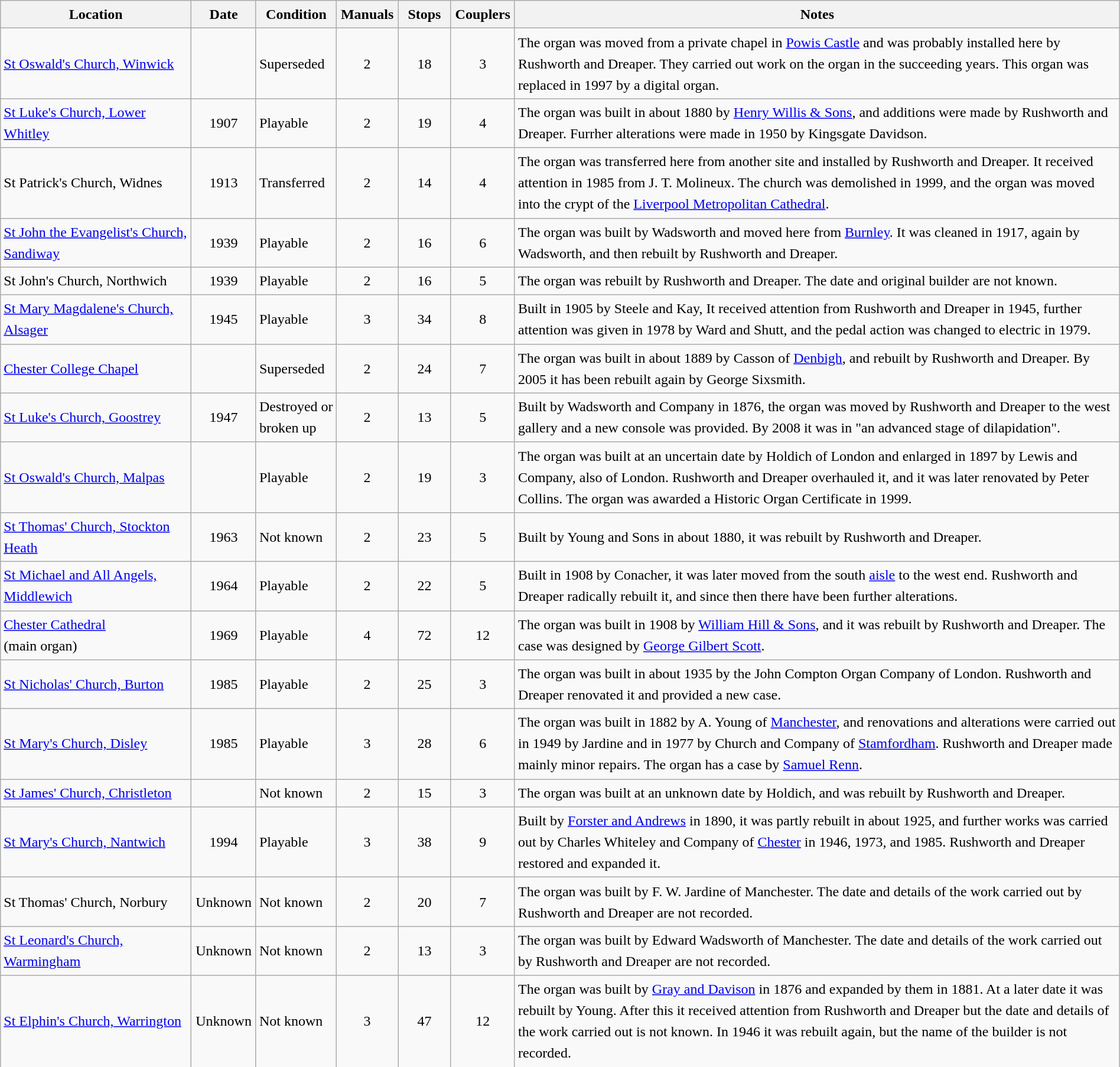<table class="wikitable sortable plainrowheaders" style="width:100%;border:0px;text-align:left;line-height:150%;">
<tr>
<th scope="col"  style="width:200px">Location</th>
<th scope="col"  style="width:50px">Date</th>
<th scope="col"  style="width:80px">Condition</th>
<th scope="col"  style="width:50px">Manuals</th>
<th scope="col"  style="width:50px">Stops</th>
<th scope="col"  style="width:50px">Couplers</th>
<th scope="col"  style="width:650px" class="unsortable">Notes</th>
</tr>
<tr>
<td><a href='#'>St Oswald's Church, Winwick</a><br><small></small></td>
<td align="center"></td>
<td>Superseded</td>
<td align="center">2</td>
<td align="center">18</td>
<td align="center">3</td>
<td>The organ was moved from a private chapel in <a href='#'>Powis Castle</a> and was probably installed here by Rushworth and Dreaper.  They carried out work on the organ in the succeeding years.  This organ was replaced in 1997 by a digital organ.</td>
</tr>
<tr>
<td><a href='#'>St Luke's Church, Lower Whitley</a><br><small></small></td>
<td align="center">1907</td>
<td>Playable</td>
<td align="center">2</td>
<td align="center">19</td>
<td align="center">4</td>
<td>The organ was built in about 1880 by <a href='#'>Henry Willis & Sons</a>, and additions were made by Rushworth and Dreaper.  Furrher alterations were made in 1950 by Kingsgate Davidson.</td>
</tr>
<tr>
<td>St Patrick's Church, Widnes</td>
<td align="center">1913</td>
<td>Transferred</td>
<td align="center">2</td>
<td align="center">14</td>
<td align="center">4</td>
<td>The organ was transferred here from another site and installed by Rushworth and Dreaper.  It received attention in 1985 from J. T. Molineux.  The church was demolished in 1999, and the organ was moved into the crypt of the <a href='#'>Liverpool Metropolitan Cathedral</a>.</td>
</tr>
<tr>
<td><a href='#'>St John the Evangelist's Church, Sandiway</a><br><small></small></td>
<td align="center">1939</td>
<td>Playable</td>
<td align="center">2</td>
<td align="center">16</td>
<td align="center">6</td>
<td>The organ was built by Wadsworth and moved here from <a href='#'>Burnley</a>.  It was cleaned in 1917, again by Wadsworth, and then rebuilt by Rushworth and Dreaper.</td>
</tr>
<tr>
<td>St John's Church, Northwich<br><small></small></td>
<td align="center">1939</td>
<td>Playable</td>
<td align="center">2</td>
<td align="center">16</td>
<td align="center">5</td>
<td>The organ was rebuilt by Rushworth and Dreaper.  The date and original builder are not known.</td>
</tr>
<tr>
<td><a href='#'>St Mary Magdalene's Church, Alsager</a><br><small></small></td>
<td align="center">1945</td>
<td>Playable</td>
<td align="center">3</td>
<td align="center">34</td>
<td align="center">8</td>
<td>Built in 1905 by Steele and Kay, It received attention from Rushworth and Dreaper in 1945, further attention was given in 1978 by Ward and Shutt, and the pedal action was changed to electric in 1979.</td>
</tr>
<tr>
<td><a href='#'>Chester College Chapel</a><br><small></small></td>
<td align="center"></td>
<td>Superseded</td>
<td align="center">2</td>
<td align="center">24</td>
<td align="center">7</td>
<td>The organ was built in about 1889 by Casson of <a href='#'>Denbigh</a>, and rebuilt by Rushworth and Dreaper.  By 2005 it has been rebuilt again by George Sixsmith.</td>
</tr>
<tr>
<td><a href='#'>St Luke's Church, Goostrey</a><br><small></small></td>
<td align="center">1947</td>
<td>Destroyed or broken up</td>
<td align="center">2</td>
<td align="center">13</td>
<td align="center">5</td>
<td>Built by Wadsworth and Company in 1876, the organ was moved by Rushworth and Dreaper to the west gallery and a new console was provided.  By 2008 it was in "an advanced stage of dilapidation".</td>
</tr>
<tr>
<td><a href='#'>St Oswald's Church, Malpas</a><br><small></small></td>
<td align="center"></td>
<td>Playable</td>
<td align="center">2</td>
<td align="center">19</td>
<td align="center">3</td>
<td>The organ was built at an uncertain date by Holdich of London and enlarged in 1897 by Lewis and Company, also of London.  Rushworth and Dreaper overhauled it, and it was later renovated by Peter Collins.  The organ was awarded a Historic Organ Certificate in 1999.</td>
</tr>
<tr>
<td><a href='#'>St Thomas' Church, Stockton Heath</a><br><small></small></td>
<td align="center">1963</td>
<td>Not known</td>
<td align="center">2</td>
<td align="center">23</td>
<td align="center">5</td>
<td>Built by Young and Sons in about 1880, it was rebuilt by Rushworth and Dreaper.</td>
</tr>
<tr>
<td><a href='#'>St Michael and All Angels, Middlewich</a><br><small></small></td>
<td align="center">1964</td>
<td>Playable</td>
<td align="center">2</td>
<td align="center">22</td>
<td align="center">5</td>
<td>Built in 1908 by Conacher, it was later moved from the south <a href='#'>aisle</a> to the west end.  Rushworth and Dreaper radically rebuilt it, and since then there have been further alterations.</td>
</tr>
<tr>
<td><a href='#'>Chester Cathedral</a><br>(main organ)<br><small></small></td>
<td align="center">1969</td>
<td>Playable</td>
<td align="center">4</td>
<td align="center">72</td>
<td align="center">12</td>
<td>The organ was built in 1908 by <a href='#'>William Hill & Sons</a>, and it was rebuilt by Rushworth and Dreaper.  The case was designed by <a href='#'>George Gilbert Scott</a>.</td>
</tr>
<tr>
<td><a href='#'>St Nicholas' Church, Burton</a><br><small></small></td>
<td align="center">1985</td>
<td>Playable</td>
<td align="center">2</td>
<td align="center">25</td>
<td align="center">3</td>
<td>The organ was built in about 1935 by the John Compton Organ Company of London.  Rushworth and Dreaper renovated it and provided a new case.</td>
</tr>
<tr>
<td><a href='#'>St Mary's Church, Disley</a><br><small></small></td>
<td align="center">1985</td>
<td>Playable</td>
<td align="center">3</td>
<td align="center">28</td>
<td align="center">6</td>
<td>The organ was built in 1882 by A. Young of <a href='#'>Manchester</a>, and renovations and alterations were carried out in 1949 by Jardine and in 1977 by Church and Company of <a href='#'>Stamfordham</a>.  Rushworth and Dreaper made mainly minor repairs.  The organ has a case by <a href='#'>Samuel Renn</a>.</td>
</tr>
<tr>
<td><a href='#'>St James' Church, Christleton</a><br><small></small></td>
<td align="center"></td>
<td>Not known</td>
<td align="center">2</td>
<td align="center">15</td>
<td align="center">3</td>
<td>The organ was built at an unknown date by Holdich, and was rebuilt by Rushworth and Dreaper.</td>
</tr>
<tr>
<td><a href='#'>St Mary's Church, Nantwich</a><br><small></small></td>
<td align="center">1994</td>
<td>Playable</td>
<td align="center">3</td>
<td align="center">38</td>
<td align="center">9</td>
<td>Built by <a href='#'>Forster and Andrews</a> in 1890, it was partly rebuilt in about 1925, and further works was carried out by Charles Whiteley and Company of <a href='#'>Chester</a> in 1946, 1973, and 1985.  Rushworth and Dreaper restored and expanded it.</td>
</tr>
<tr>
<td>St Thomas' Church, Norbury<br><small></small></td>
<td align="center">Unknown</td>
<td>Not known</td>
<td align="center">2</td>
<td align="center">20</td>
<td align="center">7</td>
<td>The organ was built by F. W. Jardine of Manchester.  The date and details of the work carried out by Rushworth and Dreaper are not recorded.</td>
</tr>
<tr>
<td><a href='#'>St Leonard's Church, Warmingham</a><br><small></small></td>
<td align="center">Unknown</td>
<td>Not known</td>
<td align="center">2</td>
<td align="center">13</td>
<td align="center">3</td>
<td>The organ was built by Edward Wadsworth of Manchester.  The date and details of the work carried out by Rushworth and Dreaper are not recorded.</td>
</tr>
<tr>
<td><a href='#'>St Elphin's Church, Warrington</a><br><small></small></td>
<td align="center">Unknown</td>
<td>Not known</td>
<td align="center">3</td>
<td align="center">47</td>
<td align="center">12</td>
<td>The organ was built by <a href='#'>Gray and Davison</a> in 1876 and expanded by them in 1881.  At a later date it was rebuilt by Young.  After this it received attention from Rushworth and Dreaper but the date and details of the work carried out is not known.  In 1946 it was rebuilt again, but the name of the builder is not recorded.</td>
</tr>
<tr>
</tr>
</table>
